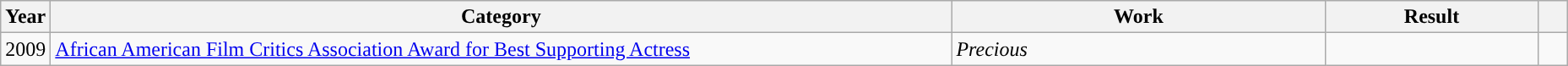<table class="wikitable">
<tr>
<th scope="col" style="width:1em;">Year</th>
<th scope="col" style="width:44em;">Category</th>
<th scope="col" style="width:18em;">Work</th>
<th scope="col" style="width:10em;">Result</th>
<th class="unsortable" style="width:1em;"></th>
</tr>
<tr>
<td>2009</td>
<td><a href='#'>African American Film Critics Association Award for Best Supporting Actress</a></td>
<td><em>Precious</em></td>
<td></td>
<td></td>
</tr>
</table>
